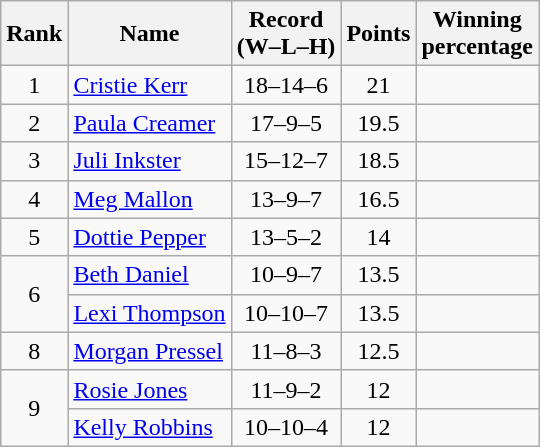<table class="wikitable" style="text-align:center">
<tr>
<th>Rank</th>
<th>Name</th>
<th>Record<br>(W–L–H)</th>
<th>Points</th>
<th>Winning<br>percentage</th>
</tr>
<tr>
<td>1</td>
<td align="left"><a href='#'>Cristie Kerr</a></td>
<td>18–14–6</td>
<td>21</td>
<td></td>
</tr>
<tr>
<td>2</td>
<td align="left"><a href='#'>Paula Creamer</a></td>
<td>17–9–5</td>
<td>19.5</td>
<td></td>
</tr>
<tr>
<td>3</td>
<td align="left"><a href='#'>Juli Inkster</a></td>
<td>15–12–7</td>
<td>18.5</td>
<td></td>
</tr>
<tr>
<td>4</td>
<td align="left"><a href='#'>Meg Mallon</a></td>
<td>13–9–7</td>
<td>16.5</td>
<td></td>
</tr>
<tr>
<td>5</td>
<td align="left"><a href='#'>Dottie Pepper</a></td>
<td>13–5–2</td>
<td>14</td>
<td></td>
</tr>
<tr>
<td rowspan=2>6</td>
<td align="left"><a href='#'>Beth Daniel</a></td>
<td>10–9–7</td>
<td>13.5</td>
<td></td>
</tr>
<tr>
<td align="left"><a href='#'>Lexi Thompson</a></td>
<td>10–10–7</td>
<td>13.5</td>
<td></td>
</tr>
<tr>
<td>8</td>
<td align="left"><a href='#'>Morgan Pressel</a></td>
<td>11–8–3</td>
<td>12.5</td>
<td></td>
</tr>
<tr>
<td rowspan=2>9</td>
<td align="left"><a href='#'>Rosie Jones</a></td>
<td>11–9–2</td>
<td>12</td>
<td></td>
</tr>
<tr>
<td align="left"><a href='#'>Kelly Robbins</a></td>
<td>10–10–4</td>
<td>12</td>
<td></td>
</tr>
</table>
